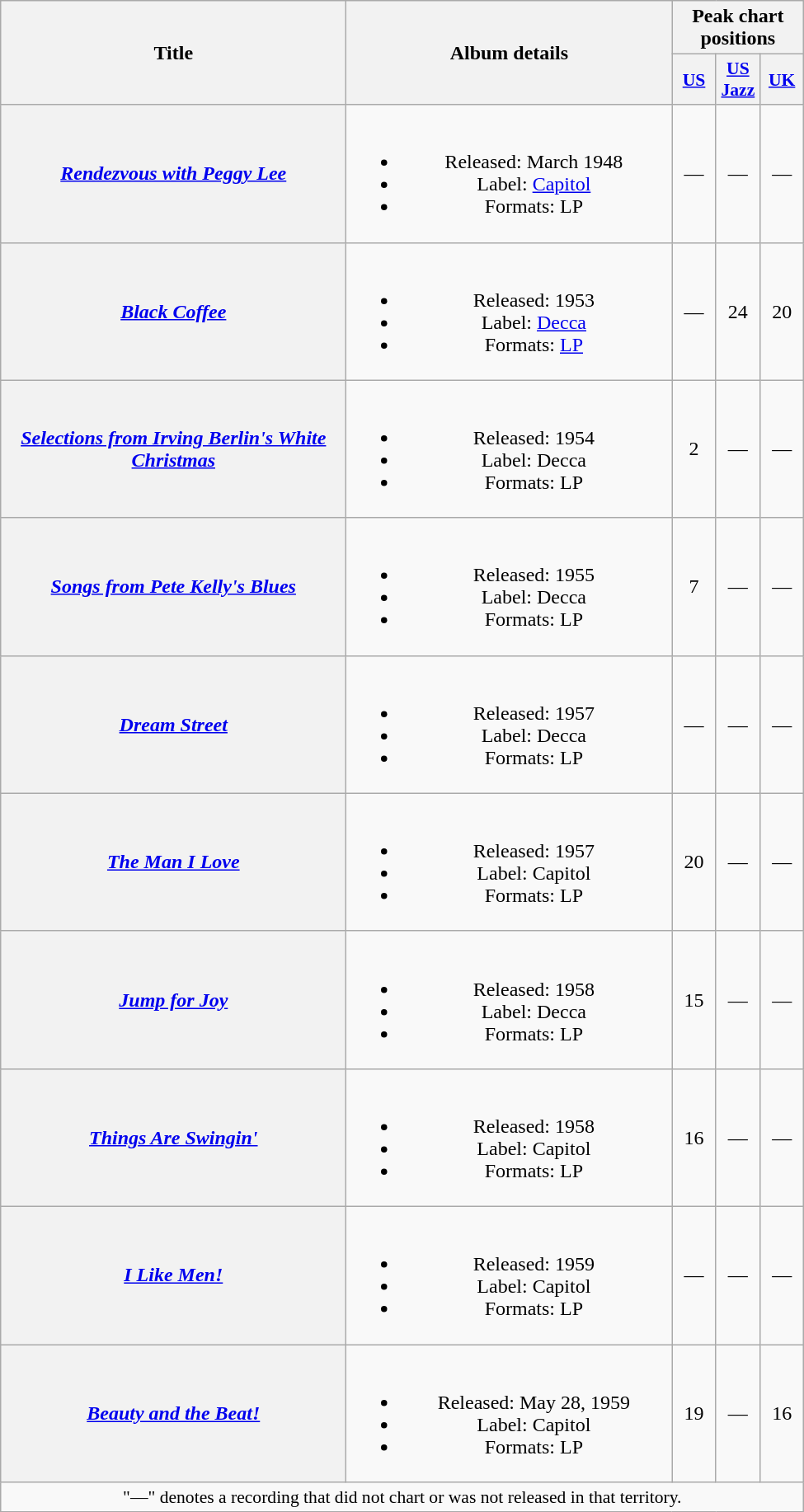<table class="wikitable plainrowheaders" style="text-align:center;">
<tr>
<th scope="col" rowspan="2" style="width:17em;">Title</th>
<th scope="col" rowspan="2" style="width:16em;">Album details</th>
<th scope="col" colspan="3">Peak chart positions</th>
</tr>
<tr>
<th scope="col" style="width:2em;font-size:90%;"><a href='#'>US</a><br></th>
<th scope="col" style="width:2em;font-size:90%;"><a href='#'>US Jazz</a><br></th>
<th scope="col" style="width:2em;font-size:90%;"><a href='#'>UK</a><br></th>
</tr>
<tr>
<th scope="row"><em><a href='#'>Rendezvous with Peggy Lee</a></em></th>
<td><br><ul><li>Released: March 1948</li><li>Label: <a href='#'>Capitol</a></li><li>Formats: LP</li></ul></td>
<td>—</td>
<td>—</td>
<td>—</td>
</tr>
<tr>
<th scope="row"><em><a href='#'>Black Coffee</a></em></th>
<td><br><ul><li>Released: 1953</li><li>Label: <a href='#'>Decca</a></li><li>Formats: <a href='#'>LP</a></li></ul></td>
<td>—</td>
<td>24</td>
<td>20</td>
</tr>
<tr>
<th scope="row"><em><a href='#'>Selections from Irving Berlin's White Christmas</a></em><br></th>
<td><br><ul><li>Released: 1954</li><li>Label: Decca</li><li>Formats: LP</li></ul></td>
<td>2</td>
<td>—</td>
<td>—</td>
</tr>
<tr>
<th scope="row"><em><a href='#'>Songs from Pete Kelly's Blues</a></em><br></th>
<td><br><ul><li>Released: 1955</li><li>Label: Decca</li><li>Formats: LP</li></ul></td>
<td>7</td>
<td>—</td>
<td>—</td>
</tr>
<tr>
<th scope="row"><em><a href='#'>Dream Street</a></em></th>
<td><br><ul><li>Released: 1957</li><li>Label: Decca</li><li>Formats: LP</li></ul></td>
<td>—</td>
<td>—</td>
<td>—</td>
</tr>
<tr>
<th scope="row"><em><a href='#'>The Man I Love</a></em></th>
<td><br><ul><li>Released: 1957</li><li>Label: Capitol</li><li>Formats: LP</li></ul></td>
<td>20</td>
<td>—</td>
<td>—</td>
</tr>
<tr>
<th scope="row"><em><a href='#'>Jump for Joy</a></em></th>
<td><br><ul><li>Released: 1958</li><li>Label: Decca</li><li>Formats: LP</li></ul></td>
<td>15</td>
<td>—</td>
<td>—</td>
</tr>
<tr>
<th scope="row"><em><a href='#'>Things Are Swingin'</a></em></th>
<td><br><ul><li>Released: 1958</li><li>Label: Capitol</li><li>Formats: LP</li></ul></td>
<td>16</td>
<td>—</td>
<td>—</td>
</tr>
<tr>
<th scope="row"><em><a href='#'>I Like Men!</a></em></th>
<td><br><ul><li>Released: 1959</li><li>Label: Capitol</li><li>Formats: LP</li></ul></td>
<td>—</td>
<td>—</td>
<td>—</td>
</tr>
<tr>
<th scope="row"><em><a href='#'>Beauty and the Beat!</a></em><br></th>
<td><br><ul><li>Released: May 28, 1959</li><li>Label: Capitol</li><li>Formats: LP</li></ul></td>
<td>19</td>
<td>—</td>
<td>16</td>
</tr>
<tr>
<td colspan="5" style="font-size:90%">"—" denotes a recording that did not chart or was not released in that territory.</td>
</tr>
</table>
